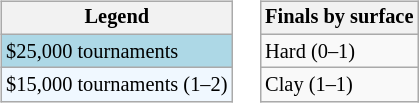<table>
<tr valign=top>
<td><br><table class=wikitable style="font-size:85%">
<tr>
<th>Legend</th>
</tr>
<tr style="background:lightblue;">
<td>$25,000 tournaments</td>
</tr>
<tr style="background:#f0f8ff;">
<td>$15,000 tournaments (1–2)</td>
</tr>
</table>
</td>
<td><br><table class=wikitable style="font-size:85%">
<tr>
<th>Finals by surface</th>
</tr>
<tr>
<td>Hard (0–1)</td>
</tr>
<tr>
<td>Clay (1–1)</td>
</tr>
</table>
</td>
</tr>
</table>
